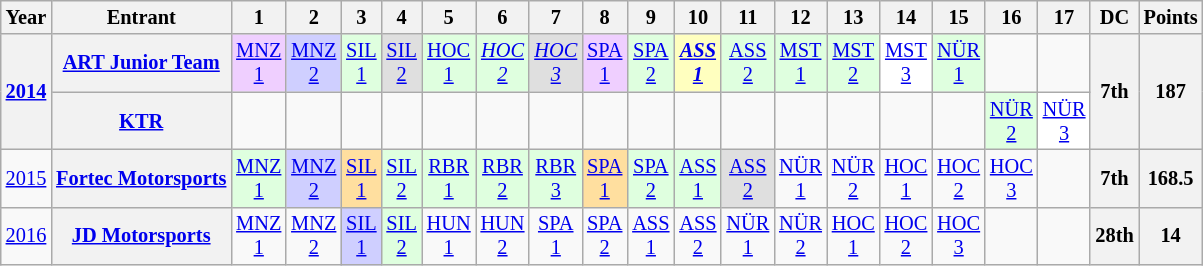<table class="wikitable" style="text-align:center; font-size:85%">
<tr>
<th>Year</th>
<th>Entrant</th>
<th>1</th>
<th>2</th>
<th>3</th>
<th>4</th>
<th>5</th>
<th>6</th>
<th>7</th>
<th>8</th>
<th>9</th>
<th>10</th>
<th>11</th>
<th>12</th>
<th>13</th>
<th>14</th>
<th>15</th>
<th>16</th>
<th>17</th>
<th>DC</th>
<th>Points</th>
</tr>
<tr>
<th rowspan="2"><a href='#'>2014</a></th>
<th nowrap><a href='#'>ART Junior Team</a></th>
<td style="background:#efcfff;"><a href='#'>MNZ<br>1</a><br></td>
<td style="background:#cfcfff;"><a href='#'>MNZ<br>2</a><br></td>
<td style="background:#dfffdf;"><a href='#'>SIL<br>1</a><br></td>
<td style="background:#dfdfdf;"><a href='#'>SIL<br>2</a><br></td>
<td style="background:#dfffdf;"><a href='#'>HOC<br>1</a><br></td>
<td style="background:#dfffdf;"><em><a href='#'>HOC<br>2</a></em><br></td>
<td style="background:#dfdfdf;"><em><a href='#'>HOC<br>3</a></em><br></td>
<td style="background:#efcfff;"><a href='#'>SPA<br>1</a><br></td>
<td style="background:#dfffdf;"><a href='#'>SPA<br>2</a><br></td>
<td style="background:#ffffbf;"><strong><em><a href='#'>ASS<br>1</a></em></strong><br></td>
<td style="background:#dfffdf;"><a href='#'>ASS<br>2</a><br></td>
<td style="background:#dfffdf;"><a href='#'>MST<br>1</a><br></td>
<td style="background:#dfffdf;"><a href='#'>MST<br>2</a><br></td>
<td style="background:#FFFFFF;"><a href='#'>MST<br>3</a><br></td>
<td style="background:#dfffdf;"><a href='#'>NÜR<br>1</a><br></td>
<td></td>
<td></td>
<th rowspan="2">7th</th>
<th rowspan="2">187</th>
</tr>
<tr>
<th nowrap><a href='#'>KTR</a></th>
<td></td>
<td></td>
<td></td>
<td></td>
<td></td>
<td></td>
<td></td>
<td></td>
<td></td>
<td></td>
<td></td>
<td></td>
<td></td>
<td></td>
<td></td>
<td style="background:#dfffdf;"><a href='#'>NÜR<br>2</a><br></td>
<td style="background:#FFFFFF;"><a href='#'>NÜR<br>3</a><br></td>
</tr>
<tr>
<td><a href='#'>2015</a></td>
<th nowrap><a href='#'>Fortec Motorsports</a></th>
<td style="background:#dfffdf;"><a href='#'>MNZ<br>1</a><br></td>
<td style="background:#cfcfff;"><a href='#'>MNZ<br>2</a><br></td>
<td style="background:#ffdf9f;"><a href='#'>SIL<br>1</a><br></td>
<td style="background:#dfffdf;"><a href='#'>SIL<br>2</a><br></td>
<td style="background:#dfffdf;"><a href='#'>RBR<br>1</a><br></td>
<td style="background:#dfffdf;"><a href='#'>RBR<br>2</a><br></td>
<td style="background:#dfffdf;"><a href='#'>RBR<br>3</a><br></td>
<td style="background:#ffdf9f;"><a href='#'>SPA<br>1</a><br></td>
<td style="background:#dfffdf;"><a href='#'>SPA<br>2</a><br></td>
<td style="background:#dfffdf;"><a href='#'>ASS<br>1</a><br></td>
<td style="background:#dfdfdf;"><a href='#'>ASS<br>2</a><br></td>
<td style="background:#;"><a href='#'>NÜR<br>1</a><br></td>
<td style="background:#;"><a href='#'>NÜR<br>2</a><br></td>
<td style="background:#;"><a href='#'>HOC<br>1</a><br></td>
<td style="background:#;"><a href='#'>HOC<br>2</a><br></td>
<td style="background:#;"><a href='#'>HOC<br>3</a><br></td>
<td></td>
<th>7th</th>
<th>168.5</th>
</tr>
<tr>
<td><a href='#'>2016</a></td>
<th nowrap><a href='#'>JD Motorsports</a></th>
<td style="background:#;"><a href='#'>MNZ<br>1</a><br></td>
<td style="background:#;"><a href='#'>MNZ<br>2</a><br></td>
<td style="background:#cfcfff;"><a href='#'>SIL<br>1</a><br></td>
<td style="background:#dfffdf;"><a href='#'>SIL<br>2</a><br></td>
<td style="background:#;"><a href='#'>HUN<br>1</a><br></td>
<td style="background:#;"><a href='#'>HUN<br>2</a><br></td>
<td style="background:#;"><a href='#'>SPA<br>1</a><br></td>
<td style="background:#;"><a href='#'>SPA<br>2</a><br></td>
<td style="background:#;"><a href='#'>ASS<br>1</a><br></td>
<td style="background:#;"><a href='#'>ASS<br>2</a><br></td>
<td style="background:#;"><a href='#'>NÜR<br>1</a><br></td>
<td style="background:#;"><a href='#'>NÜR<br>2</a><br></td>
<td style="background:#;"><a href='#'>HOC<br>1</a><br></td>
<td style="background:#;"><a href='#'>HOC<br>2</a><br></td>
<td style="background:#;"><a href='#'>HOC<br>3</a><br></td>
<td></td>
<td></td>
<th>28th</th>
<th>14</th>
</tr>
</table>
